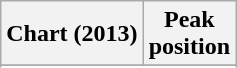<table class="wikitable plainrowheaders" style="text-align:center;">
<tr>
<th scope="col">Chart (2013)</th>
<th scope="col">Peak<br>position</th>
</tr>
<tr>
</tr>
<tr>
</tr>
</table>
